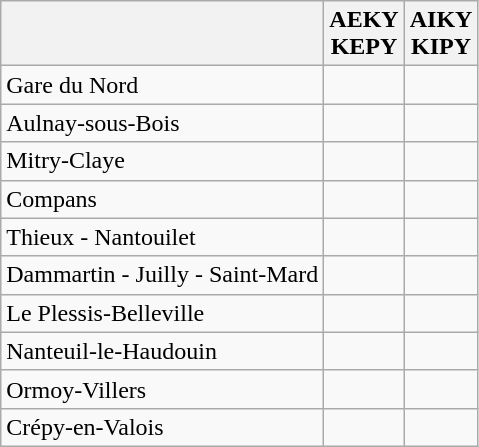<table class="wikitable">
<tr>
<th></th>
<th>AEKY<br>KEPY</th>
<th>AIKY<br>KIPY</th>
</tr>
<tr>
<td>Gare du Nord</td>
<td></td>
<td></td>
</tr>
<tr>
<td>Aulnay-sous-Bois</td>
<td></td>
<td></td>
</tr>
<tr>
<td>Mitry-Claye</td>
<td></td>
<td></td>
</tr>
<tr>
<td>Compans</td>
<td></td>
<td></td>
</tr>
<tr>
<td>Thieux - Nantouilet</td>
<td></td>
<td></td>
</tr>
<tr>
<td>Dammartin - Juilly - Saint-Mard</td>
<td></td>
<td></td>
</tr>
<tr>
<td>Le Plessis-Belleville</td>
<td></td>
<td></td>
</tr>
<tr>
<td>Nanteuil-le-Haudouin</td>
<td></td>
<td></td>
</tr>
<tr>
<td>Ormoy-Villers</td>
<td></td>
<td></td>
</tr>
<tr>
<td>Crépy-en-Valois</td>
<td></td>
<td></td>
</tr>
</table>
